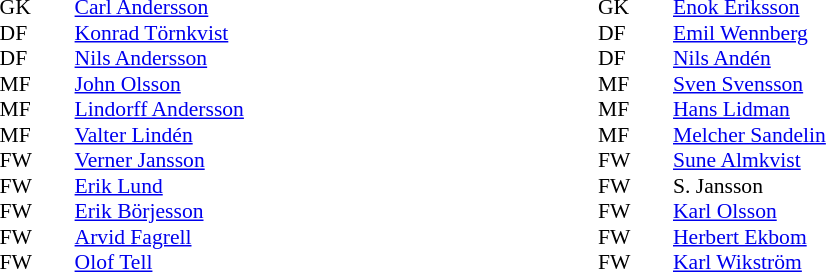<table width="100%">
<tr>
<td valign="top" width="50%"><br><table style="font-size: 90%" cellspacing="0" cellpadding="0" align=center>
<tr>
<th width="25"></th>
<th width="25"></th>
</tr>
<tr>
<td>GK</td>
<td></td>
<td> <a href='#'>Carl Andersson</a></td>
</tr>
<tr>
<td>DF</td>
<td></td>
<td> <a href='#'>Konrad Törnkvist</a></td>
</tr>
<tr>
<td>DF</td>
<td></td>
<td> <a href='#'>Nils Andersson</a></td>
</tr>
<tr>
<td>MF</td>
<td></td>
<td> <a href='#'>John Olsson</a></td>
</tr>
<tr>
<td>MF</td>
<td></td>
<td> <a href='#'>Lindorff Andersson</a></td>
</tr>
<tr>
<td>MF</td>
<td></td>
<td> <a href='#'>Valter Lindén</a></td>
</tr>
<tr>
<td>FW</td>
<td></td>
<td> <a href='#'>Verner Jansson</a></td>
</tr>
<tr>
<td>FW</td>
<td></td>
<td> <a href='#'>Erik Lund</a></td>
</tr>
<tr>
<td>FW</td>
<td></td>
<td> <a href='#'>Erik Börjesson</a></td>
</tr>
<tr>
<td>FW</td>
<td></td>
<td> <a href='#'>Arvid Fagrell</a></td>
</tr>
<tr>
<td>FW</td>
<td></td>
<td> <a href='#'>Olof Tell</a></td>
</tr>
</table>
</td>
<td valign="top" width="50%"><br><table style="font-size: 90%" cellspacing="0" cellpadding="0">
<tr>
<th width="25"></th>
<th width="25"></th>
</tr>
<tr>
<td>GK</td>
<td></td>
<td> <a href='#'>Enok Eriksson</a></td>
</tr>
<tr>
<td>DF</td>
<td></td>
<td> <a href='#'>Emil Wennberg</a></td>
</tr>
<tr>
<td>DF</td>
<td></td>
<td> <a href='#'>Nils Andén</a></td>
</tr>
<tr>
<td>MF</td>
<td></td>
<td> <a href='#'>Sven Svensson</a></td>
</tr>
<tr>
<td>MF</td>
<td></td>
<td> <a href='#'>Hans Lidman</a></td>
</tr>
<tr>
<td>MF</td>
<td></td>
<td> <a href='#'>Melcher Sandelin</a></td>
</tr>
<tr>
<td>FW</td>
<td></td>
<td> <a href='#'>Sune Almkvist</a></td>
</tr>
<tr>
<td>FW</td>
<td></td>
<td> S. Jansson</td>
</tr>
<tr>
<td>FW</td>
<td></td>
<td> <a href='#'>Karl Olsson</a></td>
</tr>
<tr>
<td>FW</td>
<td></td>
<td> <a href='#'>Herbert Ekbom</a></td>
</tr>
<tr>
<td>FW</td>
<td></td>
<td> <a href='#'>Karl Wikström</a></td>
</tr>
</table>
</td>
</tr>
</table>
